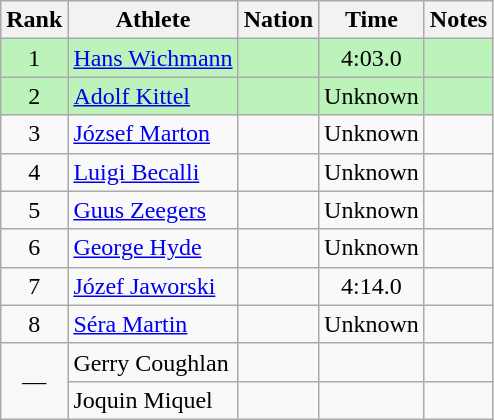<table class="wikitable sortable" style="text-align:center">
<tr>
<th>Rank</th>
<th>Athlete</th>
<th>Nation</th>
<th>Time</th>
<th>Notes</th>
</tr>
<tr bgcolor=bbf3bb>
<td>1</td>
<td align=left><a href='#'>Hans Wichmann</a></td>
<td align=left></td>
<td>4:03.0</td>
<td></td>
</tr>
<tr bgcolor=bbf3bb>
<td>2</td>
<td align=left><a href='#'>Adolf Kittel</a></td>
<td align=left></td>
<td data-sort-value=4:04.0>Unknown</td>
<td></td>
</tr>
<tr>
<td>3</td>
<td align=left><a href='#'>József Marton</a></td>
<td align=left></td>
<td data-sort-value=4:05.0>Unknown</td>
<td></td>
</tr>
<tr>
<td>4</td>
<td align=left><a href='#'>Luigi Becalli</a></td>
<td align=left></td>
<td data-sort-value=4:06.0>Unknown</td>
<td></td>
</tr>
<tr>
<td>5</td>
<td align=left><a href='#'>Guus Zeegers</a></td>
<td align=left></td>
<td data-sort-value=4:07.0>Unknown</td>
<td></td>
</tr>
<tr>
<td>6</td>
<td align=left><a href='#'>George Hyde</a></td>
<td align=left></td>
<td data-sort-value=4:08.0>Unknown</td>
<td></td>
</tr>
<tr>
<td>7</td>
<td align=left><a href='#'>Józef Jaworski</a></td>
<td align=left></td>
<td>4:14.0</td>
<td></td>
</tr>
<tr>
<td>8</td>
<td align=left><a href='#'>Séra Martin</a></td>
<td align=left></td>
<td data-sort-value=5:00.0>Unknown</td>
<td></td>
</tr>
<tr>
<td rowspan=2 data-sort-value=9>—</td>
<td align=left>Gerry Coughlan</td>
<td align=left></td>
<td data-sort-value=9:99.9></td>
<td></td>
</tr>
<tr>
<td align=left>Joquin Miquel</td>
<td align=left></td>
<td data-sort-value=9:99.9></td>
<td></td>
</tr>
</table>
